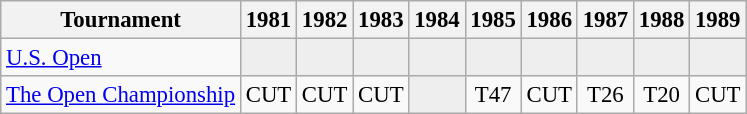<table class="wikitable" style="font-size:95%;text-align:center;">
<tr>
<th>Tournament</th>
<th>1981</th>
<th>1982</th>
<th>1983</th>
<th>1984</th>
<th>1985</th>
<th>1986</th>
<th>1987</th>
<th>1988</th>
<th>1989</th>
</tr>
<tr>
<td align=left><a href='#'>U.S. Open</a></td>
<td style="background:#eeeeee;"></td>
<td style="background:#eeeeee;"></td>
<td style="background:#eeeeee;"></td>
<td style="background:#eeeeee;"></td>
<td style="background:#eeeeee;"></td>
<td style="background:#eeeeee;"></td>
<td style="background:#eeeeee;"></td>
<td style="background:#eeeeee;"></td>
<td style="background:#eeeeee;"></td>
</tr>
<tr>
<td align=left><a href='#'>The Open Championship</a></td>
<td>CUT</td>
<td>CUT</td>
<td>CUT</td>
<td style="background:#eeeeee;"></td>
<td>T47</td>
<td>CUT</td>
<td>T26</td>
<td>T20</td>
<td>CUT</td>
</tr>
</table>
